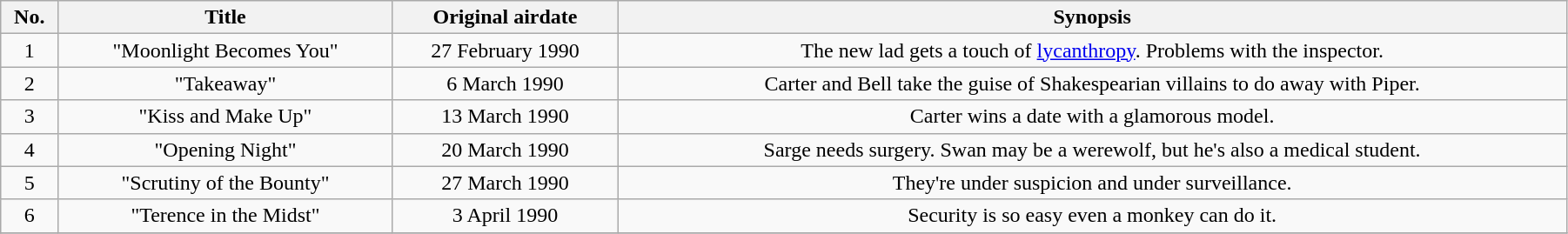<table class="wikitable" width="95%" style="text-align:center;">
<tr>
<th>No.</th>
<th>Title</th>
<th>Original airdate</th>
<th>Synopsis</th>
</tr>
<tr>
<td>1</td>
<td>"Moonlight Becomes You"</td>
<td>27 February 1990</td>
<td>The new lad gets a touch of <a href='#'>lycanthropy</a>. Problems with the inspector.</td>
</tr>
<tr>
<td>2</td>
<td>"Takeaway"</td>
<td>6 March 1990</td>
<td>Carter and Bell take the guise of Shakespearian villains to do away with Piper.</td>
</tr>
<tr>
<td>3</td>
<td>"Kiss and Make Up"</td>
<td>13 March 1990</td>
<td>Carter wins a date with a glamorous model.</td>
</tr>
<tr>
<td>4</td>
<td>"Opening Night"</td>
<td>20 March 1990</td>
<td>Sarge needs surgery. Swan may be a werewolf, but he's also a medical student.</td>
</tr>
<tr>
<td>5</td>
<td>"Scrutiny of the Bounty"</td>
<td>27 March 1990</td>
<td>They're under suspicion and under surveillance.</td>
</tr>
<tr>
<td>6</td>
<td>"Terence in the Midst"</td>
<td>3 April 1990</td>
<td>Security is so easy even a monkey can do it.</td>
</tr>
<tr>
</tr>
</table>
